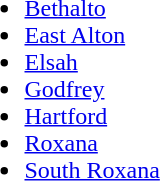<table>
<tr valign="top">
<td><br><ul><li><a href='#'>Bethalto</a></li><li><a href='#'>East Alton</a></li><li><a href='#'>Elsah</a></li><li><a href='#'>Godfrey</a></li><li><a href='#'>Hartford</a></li><li><a href='#'>Roxana</a></li><li><a href='#'>South Roxana</a></li></ul></td>
</tr>
</table>
